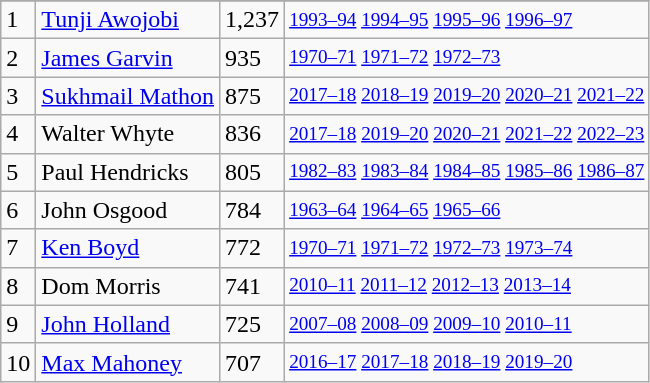<table class="wikitable">
<tr>
</tr>
<tr>
<td>1</td>
<td><a href='#'>Tunji Awojobi</a></td>
<td>1,237</td>
<td style="font-size:80%;"><a href='#'>1993–94</a> <a href='#'>1994–95</a> <a href='#'>1995–96</a> <a href='#'>1996–97</a></td>
</tr>
<tr>
<td>2</td>
<td><a href='#'>James Garvin</a></td>
<td>935</td>
<td style="font-size:80%;"><a href='#'>1970–71</a> <a href='#'>1971–72</a> <a href='#'>1972–73</a></td>
</tr>
<tr>
<td>3</td>
<td><a href='#'>Sukhmail Mathon</a></td>
<td>875</td>
<td style="font-size:80%;"><a href='#'>2017–18</a> <a href='#'>2018–19</a> <a href='#'>2019–20</a> <a href='#'>2020–21</a> <a href='#'>2021–22</a></td>
</tr>
<tr>
<td>4</td>
<td>Walter Whyte</td>
<td>836</td>
<td style="font-size:80%;"><a href='#'>2017–18</a> <a href='#'>2019–20</a> <a href='#'>2020–21</a> <a href='#'>2021–22</a> <a href='#'>2022–23</a></td>
</tr>
<tr>
<td>5</td>
<td>Paul Hendricks</td>
<td>805</td>
<td style="font-size:80%;"><a href='#'>1982–83</a> <a href='#'>1983–84</a> <a href='#'>1984–85</a> <a href='#'>1985–86</a> <a href='#'>1986–87</a></td>
</tr>
<tr>
<td>6</td>
<td>John Osgood</td>
<td>784</td>
<td style="font-size:80%;"><a href='#'>1963–64</a> <a href='#'>1964–65</a> <a href='#'>1965–66</a></td>
</tr>
<tr>
<td>7</td>
<td><a href='#'>Ken Boyd</a></td>
<td>772</td>
<td style="font-size:80%;"><a href='#'>1970–71</a> <a href='#'>1971–72</a> <a href='#'>1972–73</a> <a href='#'>1973–74</a></td>
</tr>
<tr>
<td>8</td>
<td>Dom Morris</td>
<td>741</td>
<td style="font-size:80%;"><a href='#'>2010–11</a> <a href='#'>2011–12</a> <a href='#'>2012–13</a> <a href='#'>2013–14</a></td>
</tr>
<tr>
<td>9</td>
<td><a href='#'>John Holland</a></td>
<td>725</td>
<td style="font-size:80%;"><a href='#'>2007–08</a> <a href='#'>2008–09</a> <a href='#'>2009–10</a> <a href='#'>2010–11</a></td>
</tr>
<tr>
<td>10</td>
<td><a href='#'>Max Mahoney</a></td>
<td>707</td>
<td style="font-size:80%;"><a href='#'>2016–17</a> <a href='#'>2017–18</a> <a href='#'>2018–19</a> <a href='#'>2019–20</a></td>
</tr>
</table>
